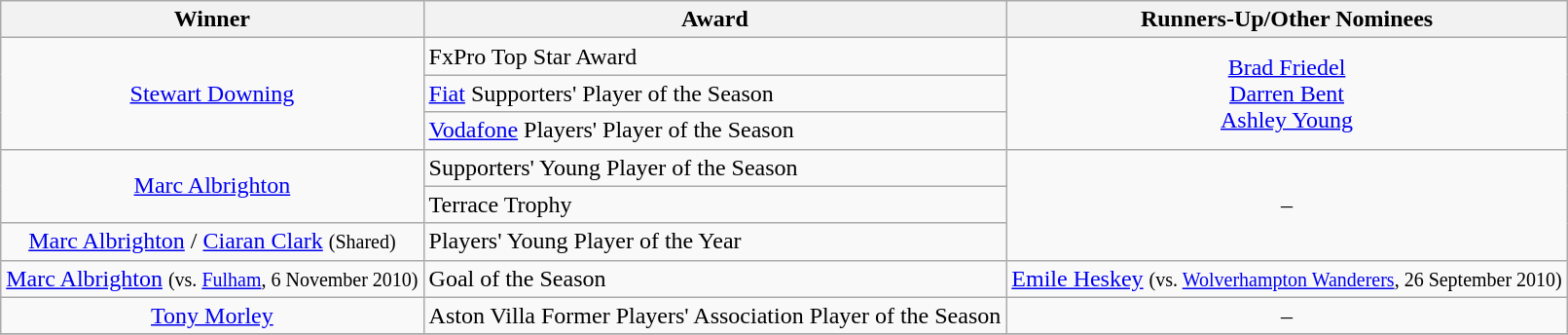<table class="wikitable">
<tr>
<th>Winner</th>
<th>Award</th>
<th>Runners-Up/Other Nominees</th>
</tr>
<tr>
<td rowspan="3" align="center"> <a href='#'>Stewart Downing</a></td>
<td>FxPro Top Star Award</td>
<td rowspan="3" align="center"> <a href='#'>Brad Friedel</a> <br>  <a href='#'>Darren Bent</a> <br>  <a href='#'>Ashley Young</a></td>
</tr>
<tr>
<td><a href='#'>Fiat</a> Supporters' Player of the Season</td>
</tr>
<tr>
<td><a href='#'>Vodafone</a> Players' Player of the Season</td>
</tr>
<tr>
<td rowspan="2" align="center"> <a href='#'>Marc Albrighton</a></td>
<td>Supporters' Young Player of the Season</td>
<td rowspan="3" align="center"><em>–</em></td>
</tr>
<tr>
<td>Terrace Trophy</td>
</tr>
<tr>
<td align="center"> <a href='#'>Marc Albrighton</a> /  <a href='#'>Ciaran Clark</a> <small>(Shared)</small></td>
<td>Players' Young Player of the Year</td>
</tr>
<tr>
<td align="center"> <a href='#'>Marc Albrighton</a> <small>(vs. <a href='#'>Fulham</a>, 6 November 2010)</small></td>
<td>Goal of the Season</td>
<td align="center"> <a href='#'>Emile Heskey</a> <small>(vs. <a href='#'>Wolverhampton Wanderers</a>, 26 September 2010)</small></td>
</tr>
<tr>
<td align="center"> <a href='#'>Tony Morley</a></td>
<td>Aston Villa Former Players' Association Player of the Season</td>
<td align="center">–</td>
</tr>
<tr>
</tr>
</table>
